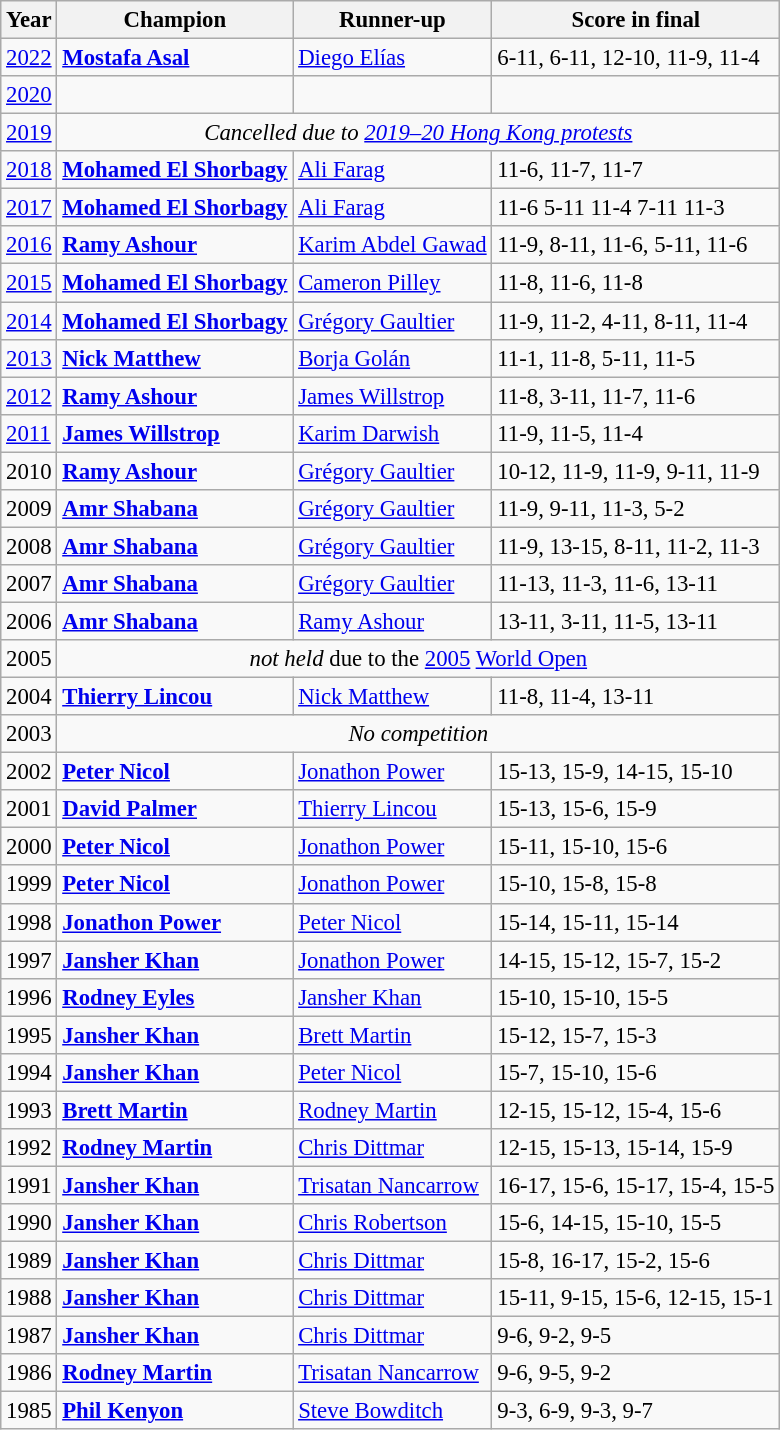<table class="wikitable"style="font-size:95%;">
<tr>
<th>Year</th>
<th>Champion</th>
<th>Runner-up</th>
<th>Score in final</th>
</tr>
<tr>
<td><a href='#'>2022</a></td>
<td> <strong><a href='#'>Mostafa Asal</a></strong></td>
<td> <a href='#'>Diego Elías</a></td>
<td>6-11, 6-11, 12-10, 11-9, 11-4</td>
</tr>
<tr>
<td><a href='#'>2020</a></td>
<td></td>
<td></td>
<td></td>
</tr>
<tr>
<td><a href='#'>2019</a></td>
<td rowspan=1 colspan=3 align="center"><em>Cancelled due to <a href='#'>2019–20 Hong Kong protests</a></em></td>
</tr>
<tr>
<td><a href='#'>2018</a></td>
<td> <strong><a href='#'>Mohamed El Shorbagy</a></strong></td>
<td> <a href='#'>Ali Farag</a></td>
<td>11-6, 11-7, 11-7</td>
</tr>
<tr>
<td><a href='#'>2017</a></td>
<td> <strong><a href='#'>Mohamed El Shorbagy</a></strong></td>
<td> <a href='#'>Ali Farag</a></td>
<td>11-6 5-11 11-4 7-11 11-3</td>
</tr>
<tr>
<td><a href='#'>2016</a></td>
<td> <strong><a href='#'>Ramy Ashour</a></strong></td>
<td> <a href='#'>Karim Abdel Gawad</a></td>
<td>11-9, 8-11, 11-6, 5-11, 11-6</td>
</tr>
<tr>
<td><a href='#'>2015</a></td>
<td> <strong><a href='#'>Mohamed El Shorbagy</a></strong></td>
<td> <a href='#'>Cameron Pilley</a></td>
<td>11-8, 11-6, 11-8</td>
</tr>
<tr>
<td><a href='#'>2014</a></td>
<td> <strong><a href='#'>Mohamed El Shorbagy</a></strong></td>
<td> <a href='#'>Grégory Gaultier</a></td>
<td>11-9, 11-2, 4-11, 8-11, 11-4</td>
</tr>
<tr>
<td><a href='#'>2013</a></td>
<td> <strong><a href='#'>Nick Matthew</a></strong></td>
<td> <a href='#'>Borja Golán</a></td>
<td>11-1, 11-8, 5-11, 11-5</td>
</tr>
<tr>
<td><a href='#'>2012</a></td>
<td> <strong><a href='#'>Ramy Ashour</a></strong></td>
<td> <a href='#'>James Willstrop</a></td>
<td>11-8, 3-11, 11-7, 11-6</td>
</tr>
<tr>
<td><a href='#'>2011</a></td>
<td> <strong><a href='#'>James Willstrop</a></strong></td>
<td> <a href='#'>Karim Darwish</a></td>
<td>11-9, 11-5, 11-4</td>
</tr>
<tr>
<td>2010</td>
<td> <strong><a href='#'>Ramy Ashour</a></strong></td>
<td> <a href='#'>Grégory Gaultier</a></td>
<td>10-12, 11-9, 11-9, 9-11, 11-9</td>
</tr>
<tr>
<td>2009</td>
<td> <strong><a href='#'>Amr Shabana</a></strong></td>
<td> <a href='#'>Grégory Gaultier</a></td>
<td>11-9, 9-11, 11-3, 5-2</td>
</tr>
<tr>
<td>2008</td>
<td> <strong><a href='#'>Amr Shabana</a></strong></td>
<td> <a href='#'>Grégory Gaultier</a></td>
<td>11-9, 13-15, 8-11, 11-2, 11-3</td>
</tr>
<tr>
<td>2007</td>
<td> <strong><a href='#'>Amr Shabana</a></strong></td>
<td> <a href='#'>Grégory Gaultier</a></td>
<td>11-13, 11-3, 11-6, 13-11</td>
</tr>
<tr>
<td>2006</td>
<td> <strong><a href='#'>Amr Shabana</a></strong></td>
<td> <a href='#'>Ramy Ashour</a></td>
<td>13-11, 3-11, 11-5, 13-11</td>
</tr>
<tr>
<td>2005</td>
<td rowspan=1 colspan=3 align="center"><em>not held</em> due to the <a href='#'>2005</a> <a href='#'>World Open</a></td>
</tr>
<tr>
<td>2004</td>
<td> <strong><a href='#'>Thierry Lincou</a></strong></td>
<td> <a href='#'>Nick Matthew</a></td>
<td>11-8, 11-4, 13-11</td>
</tr>
<tr>
<td>2003</td>
<td rowspan=1 colspan=3 align="center"><em>No competition</em></td>
</tr>
<tr>
<td>2002</td>
<td> <strong><a href='#'>Peter Nicol</a></strong></td>
<td> <a href='#'>Jonathon Power</a></td>
<td>15-13, 15-9, 14-15, 15-10</td>
</tr>
<tr>
<td>2001</td>
<td> <strong><a href='#'>David Palmer</a></strong></td>
<td> <a href='#'>Thierry Lincou</a></td>
<td>15-13, 15-6, 15-9</td>
</tr>
<tr>
<td>2000</td>
<td> <strong><a href='#'>Peter Nicol</a></strong></td>
<td> <a href='#'>Jonathon Power</a></td>
<td>15-11, 15-10, 15-6</td>
</tr>
<tr>
<td>1999</td>
<td> <strong><a href='#'>Peter Nicol</a></strong></td>
<td> <a href='#'>Jonathon Power</a></td>
<td>15-10, 15-8, 15-8</td>
</tr>
<tr>
<td>1998</td>
<td> <strong><a href='#'>Jonathon Power</a></strong></td>
<td> <a href='#'>Peter Nicol</a></td>
<td>15-14, 15-11, 15-14</td>
</tr>
<tr>
<td>1997</td>
<td> <strong><a href='#'>Jansher Khan</a></strong></td>
<td> <a href='#'>Jonathon Power</a></td>
<td>14-15, 15-12, 15-7, 15-2</td>
</tr>
<tr>
<td>1996</td>
<td> <strong><a href='#'>Rodney Eyles</a></strong></td>
<td> <a href='#'>Jansher Khan</a></td>
<td>15-10, 15-10, 15-5</td>
</tr>
<tr>
<td>1995</td>
<td> <strong><a href='#'>Jansher Khan</a></strong></td>
<td> <a href='#'>Brett Martin</a></td>
<td>15-12, 15-7, 15-3</td>
</tr>
<tr>
<td>1994</td>
<td> <strong><a href='#'>Jansher Khan</a></strong></td>
<td> <a href='#'>Peter Nicol</a></td>
<td>15-7, 15-10, 15-6</td>
</tr>
<tr>
<td>1993</td>
<td> <strong><a href='#'>Brett Martin</a></strong></td>
<td> <a href='#'>Rodney Martin</a></td>
<td>12-15, 15-12, 15-4, 15-6</td>
</tr>
<tr>
<td>1992</td>
<td> <strong><a href='#'>Rodney Martin</a></strong></td>
<td> <a href='#'>Chris Dittmar</a></td>
<td>12-15, 15-13, 15-14, 15-9</td>
</tr>
<tr>
<td>1991</td>
<td> <strong><a href='#'>Jansher Khan</a></strong></td>
<td> <a href='#'>Trisatan Nancarrow</a></td>
<td>16-17, 15-6, 15-17, 15-4, 15-5</td>
</tr>
<tr>
<td>1990</td>
<td> <strong><a href='#'>Jansher Khan</a></strong></td>
<td> <a href='#'>Chris Robertson</a></td>
<td>15-6, 14-15, 15-10, 15-5</td>
</tr>
<tr>
<td>1989</td>
<td> <strong><a href='#'>Jansher Khan</a></strong></td>
<td> <a href='#'>Chris Dittmar</a></td>
<td>15-8, 16-17, 15-2, 15-6</td>
</tr>
<tr>
<td>1988</td>
<td> <strong><a href='#'>Jansher Khan</a></strong></td>
<td> <a href='#'>Chris Dittmar</a></td>
<td>15-11, 9-15, 15-6, 12-15, 15-1</td>
</tr>
<tr>
<td>1987</td>
<td> <strong><a href='#'>Jansher Khan</a></strong></td>
<td> <a href='#'>Chris Dittmar</a></td>
<td>9-6, 9-2, 9-5</td>
</tr>
<tr>
<td>1986</td>
<td> <strong><a href='#'>Rodney Martin</a></strong></td>
<td> <a href='#'>Trisatan Nancarrow</a></td>
<td>9-6, 9-5, 9-2</td>
</tr>
<tr>
<td>1985</td>
<td> <strong><a href='#'>Phil Kenyon</a></strong></td>
<td> <a href='#'>Steve Bowditch</a></td>
<td>9-3, 6-9, 9-3, 9-7</td>
</tr>
</table>
